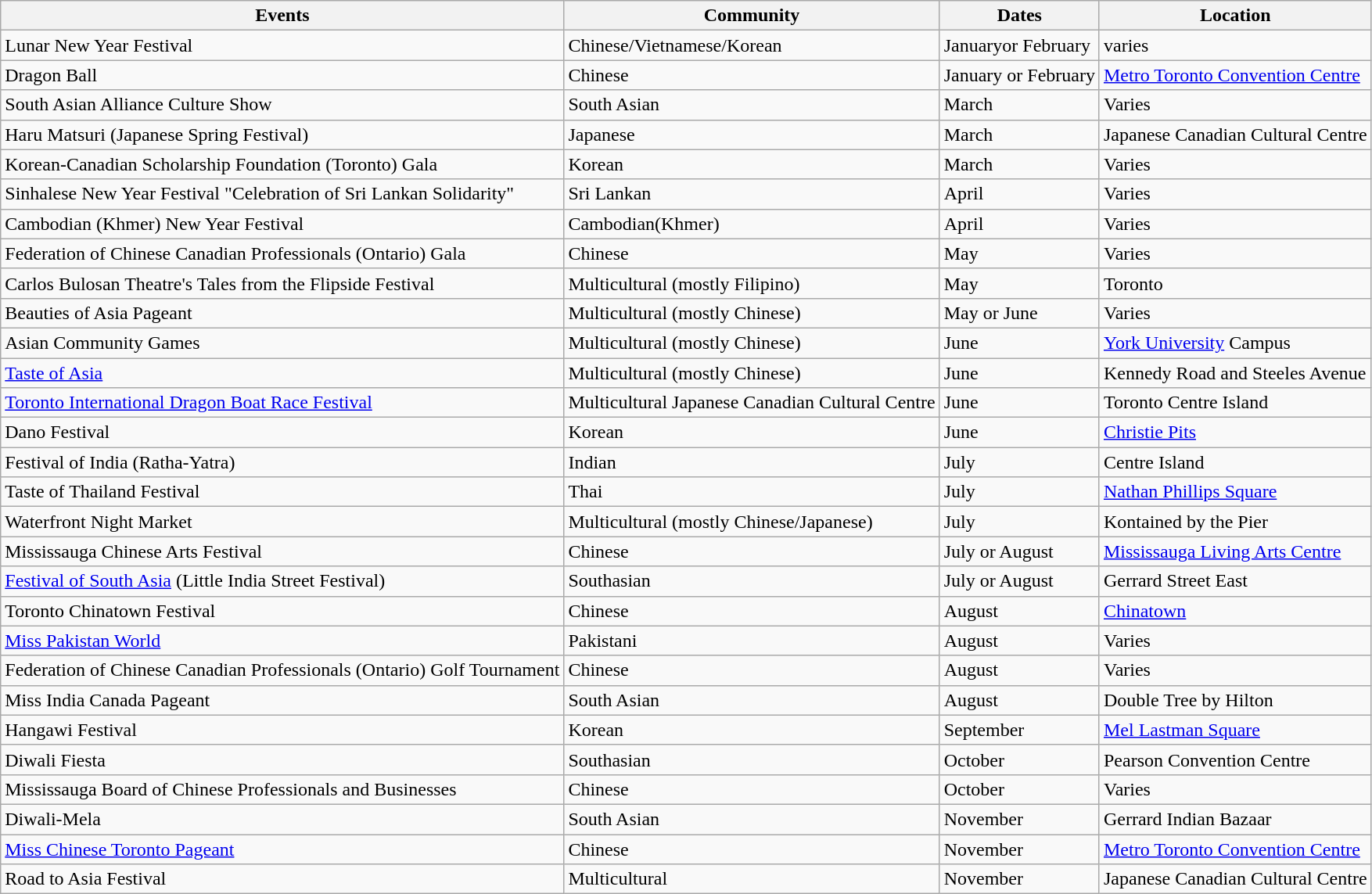<table class="wikitable">
<tr>
<th>Events</th>
<th>Community</th>
<th>Dates</th>
<th>Location</th>
</tr>
<tr>
<td>Lunar New Year Festival</td>
<td>Chinese/Vietnamese/Korean</td>
<td>Januaryor February</td>
<td>varies</td>
</tr>
<tr>
<td>Dragon Ball</td>
<td>Chinese</td>
<td>January or February</td>
<td><a href='#'>Metro Toronto Convention Centre</a></td>
</tr>
<tr>
<td>South Asian Alliance Culture Show</td>
<td>South Asian</td>
<td>March</td>
<td>Varies</td>
</tr>
<tr>
<td>Haru Matsuri (Japanese Spring Festival)</td>
<td>Japanese</td>
<td>March</td>
<td>Japanese Canadian Cultural Centre</td>
</tr>
<tr>
<td>Korean-Canadian Scholarship Foundation (Toronto) Gala</td>
<td>Korean</td>
<td>March</td>
<td>Varies</td>
</tr>
<tr>
<td>Sinhalese New Year Festival "Celebration of Sri Lankan Solidarity"</td>
<td>Sri Lankan</td>
<td>April</td>
<td>Varies</td>
</tr>
<tr>
<td>Cambodian (Khmer) New Year Festival</td>
<td>Cambodian(Khmer)</td>
<td>April</td>
<td>Varies</td>
</tr>
<tr>
<td>Federation of Chinese Canadian Professionals (Ontario) Gala</td>
<td>Chinese</td>
<td>May</td>
<td>Varies</td>
</tr>
<tr>
<td>Carlos Bulosan Theatre's Tales from the Flipside Festival</td>
<td>Multicultural (mostly Filipino)</td>
<td>May</td>
<td>Toronto</td>
</tr>
<tr>
<td>Beauties of Asia Pageant</td>
<td>Multicultural (mostly Chinese)</td>
<td>May or June</td>
<td>Varies</td>
</tr>
<tr>
<td>Asian Community Games</td>
<td>Multicultural (mostly Chinese)</td>
<td>June</td>
<td><a href='#'>York University</a> Campus</td>
</tr>
<tr>
<td><a href='#'>Taste of Asia</a></td>
<td>Multicultural (mostly Chinese)</td>
<td>June</td>
<td>Kennedy Road and Steeles Avenue</td>
</tr>
<tr>
<td><a href='#'>Toronto International Dragon Boat Race Festival</a></td>
<td>Multicultural Japanese Canadian Cultural Centre</td>
<td>June</td>
<td>Toronto Centre Island</td>
</tr>
<tr>
<td>Dano Festival</td>
<td>Korean</td>
<td>June</td>
<td><a href='#'>Christie Pits</a></td>
</tr>
<tr>
<td>Festival of India (Ratha-Yatra)</td>
<td>Indian</td>
<td>July</td>
<td>Centre Island</td>
</tr>
<tr>
<td>Taste of Thailand Festival</td>
<td>Thai</td>
<td>July</td>
<td><a href='#'>Nathan Phillips Square</a></td>
</tr>
<tr>
<td>Waterfront Night Market</td>
<td>Multicultural (mostly Chinese/Japanese)</td>
<td>July</td>
<td>Kontained by the Pier</td>
</tr>
<tr>
<td>Mississauga Chinese Arts Festival</td>
<td>Chinese</td>
<td>July or August</td>
<td><a href='#'>Mississauga Living Arts Centre</a></td>
</tr>
<tr>
<td><a href='#'>Festival of South Asia</a> (Little India Street Festival)</td>
<td>Southasian</td>
<td>July or August</td>
<td>Gerrard Street East</td>
</tr>
<tr>
<td>Toronto Chinatown Festival</td>
<td>Chinese</td>
<td>August</td>
<td><a href='#'>Chinatown</a></td>
</tr>
<tr>
<td><a href='#'>Miss Pakistan World</a></td>
<td>Pakistani</td>
<td>August</td>
<td>Varies</td>
</tr>
<tr>
<td>Federation of Chinese Canadian Professionals (Ontario) Golf Tournament</td>
<td>Chinese</td>
<td>August</td>
<td>Varies</td>
</tr>
<tr>
<td>Miss India Canada Pageant</td>
<td>South Asian</td>
<td>August</td>
<td>Double Tree by Hilton</td>
</tr>
<tr>
<td>Hangawi Festival</td>
<td>Korean</td>
<td>September</td>
<td><a href='#'>Mel Lastman Square</a></td>
</tr>
<tr>
<td>Diwali Fiesta</td>
<td>Southasian</td>
<td>October</td>
<td>Pearson Convention Centre</td>
</tr>
<tr>
<td>Mississauga Board of Chinese Professionals and Businesses</td>
<td>Chinese</td>
<td>October</td>
<td>Varies</td>
</tr>
<tr>
<td>Diwali-Mela</td>
<td>South Asian</td>
<td>November</td>
<td>Gerrard Indian Bazaar</td>
</tr>
<tr>
<td><a href='#'>Miss Chinese Toronto Pageant</a></td>
<td>Chinese</td>
<td>November</td>
<td><a href='#'>Metro Toronto Convention Centre</a></td>
</tr>
<tr>
<td>Road to Asia Festival</td>
<td>Multicultural</td>
<td>November</td>
<td>Japanese Canadian Cultural Centre</td>
</tr>
</table>
